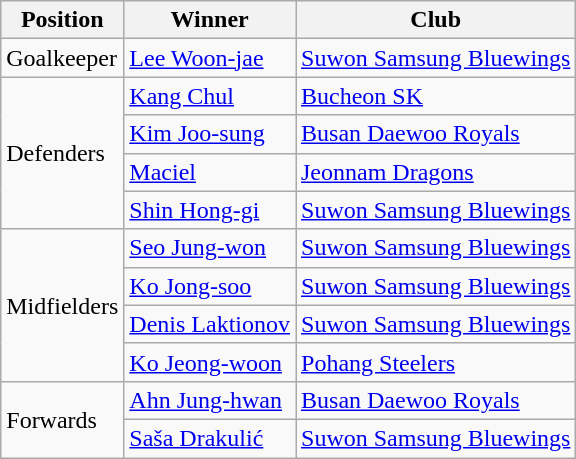<table class="wikitable">
<tr>
<th>Position</th>
<th>Winner</th>
<th>Club</th>
</tr>
<tr>
<td>Goalkeeper</td>
<td> <a href='#'>Lee Woon-jae</a></td>
<td><a href='#'>Suwon Samsung Bluewings</a></td>
</tr>
<tr>
<td rowspan="4">Defenders</td>
<td> <a href='#'>Kang Chul</a></td>
<td><a href='#'>Bucheon SK</a></td>
</tr>
<tr>
<td> <a href='#'>Kim Joo-sung</a></td>
<td><a href='#'>Busan Daewoo Royals</a></td>
</tr>
<tr>
<td> <a href='#'>Maciel</a></td>
<td><a href='#'>Jeonnam Dragons</a></td>
</tr>
<tr>
<td> <a href='#'>Shin Hong-gi</a></td>
<td><a href='#'>Suwon Samsung Bluewings</a></td>
</tr>
<tr>
<td rowspan="4">Midfielders</td>
<td> <a href='#'>Seo Jung-won</a></td>
<td><a href='#'>Suwon Samsung Bluewings</a></td>
</tr>
<tr>
<td> <a href='#'>Ko Jong-soo</a></td>
<td><a href='#'>Suwon Samsung Bluewings</a></td>
</tr>
<tr>
<td> <a href='#'>Denis Laktionov</a></td>
<td><a href='#'>Suwon Samsung Bluewings</a></td>
</tr>
<tr>
<td> <a href='#'>Ko Jeong-woon</a></td>
<td><a href='#'>Pohang Steelers</a></td>
</tr>
<tr>
<td rowspan="2">Forwards</td>
<td> <a href='#'>Ahn Jung-hwan</a></td>
<td><a href='#'>Busan Daewoo Royals</a></td>
</tr>
<tr>
<td> <a href='#'>Saša Drakulić</a></td>
<td><a href='#'>Suwon Samsung Bluewings</a></td>
</tr>
</table>
